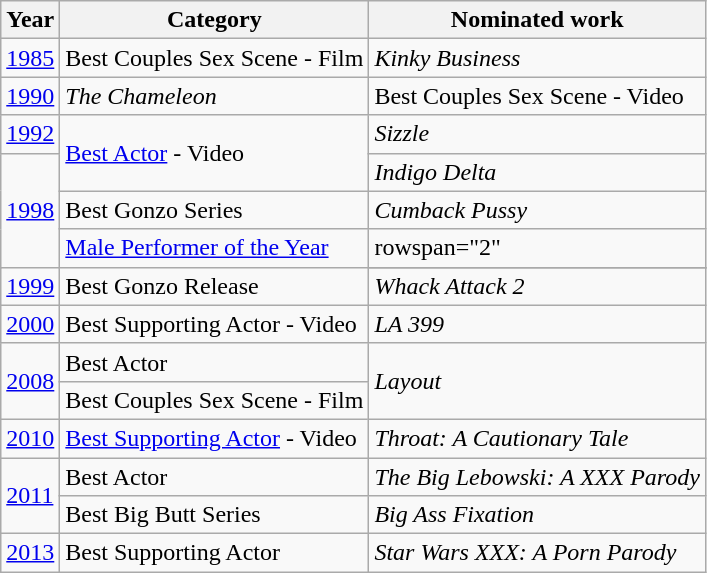<table class="wikitable">
<tr>
<th>Year</th>
<th>Category</th>
<th>Nominated work</th>
</tr>
<tr>
<td><a href='#'>1985</a></td>
<td>Best Couples Sex Scene - Film</td>
<td><em>Kinky Business</em></td>
</tr>
<tr>
<td><a href='#'>1990</a></td>
<td><em>The Chameleon</em></td>
<td>Best Couples Sex Scene - Video</td>
</tr>
<tr>
<td><a href='#'>1992</a></td>
<td rowspan="2"><a href='#'>Best Actor</a> - Video</td>
<td><em>Sizzle</em></td>
</tr>
<tr>
<td rowspan="3"><a href='#'>1998</a></td>
<td><em>Indigo Delta</em></td>
</tr>
<tr>
<td>Best Gonzo Series</td>
<td><em>Cumback Pussy</em></td>
</tr>
<tr>
<td rowspan="2"><a href='#'>Male Performer of the Year</a></td>
<td>rowspan="2" </td>
</tr>
<tr>
<td rowspan="2"><a href='#'>1999</a></td>
</tr>
<tr>
<td>Best Gonzo Release</td>
<td><em>Whack Attack 2</em></td>
</tr>
<tr>
<td><a href='#'>2000</a></td>
<td>Best Supporting Actor - Video</td>
<td><em>LA 399</em></td>
</tr>
<tr>
<td rowspan="2"><a href='#'>2008</a></td>
<td>Best Actor</td>
<td rowspan="2"><em>Layout</em></td>
</tr>
<tr>
<td>Best Couples Sex Scene - Film</td>
</tr>
<tr>
<td><a href='#'>2010</a></td>
<td><a href='#'>Best Supporting Actor</a> - Video</td>
<td><em>Throat: A Cautionary Tale</em></td>
</tr>
<tr>
<td rowspan="2"><a href='#'>2011</a></td>
<td>Best Actor</td>
<td><em>The Big Lebowski: A XXX Parody</em></td>
</tr>
<tr>
<td>Best Big Butt Series</td>
<td><em>Big Ass Fixation</em></td>
</tr>
<tr>
<td><a href='#'>2013</a></td>
<td>Best Supporting Actor</td>
<td><em>Star Wars XXX: A Porn Parody</em></td>
</tr>
</table>
